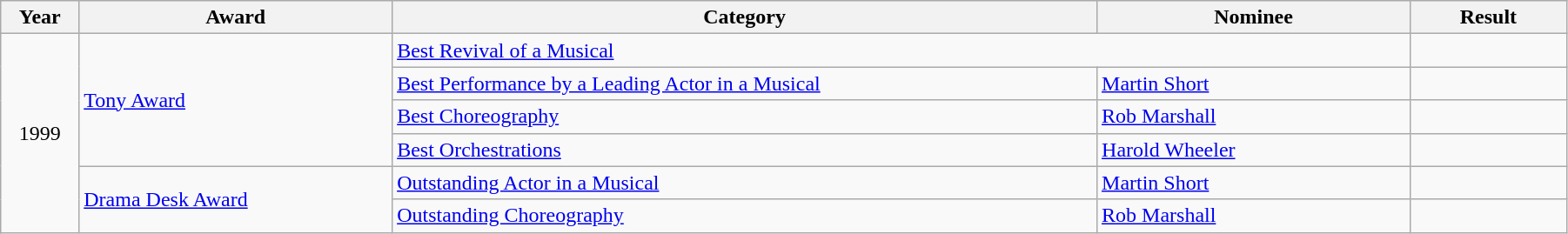<table class="wikitable" width="95%">
<tr>
<th width="5%">Year</th>
<th width="20%">Award</th>
<th width="45%">Category</th>
<th width="20%">Nominee</th>
<th width="10%">Result</th>
</tr>
<tr>
<td rowspan="6" align="center">1999</td>
<td rowspan="4"><a href='#'>Tony Award</a></td>
<td colspan="2"><a href='#'>Best Revival of a Musical</a></td>
<td></td>
</tr>
<tr>
<td><a href='#'>Best Performance by a Leading Actor in a Musical</a></td>
<td><a href='#'>Martin Short</a></td>
<td></td>
</tr>
<tr>
<td><a href='#'>Best Choreography</a></td>
<td><a href='#'>Rob Marshall</a></td>
<td></td>
</tr>
<tr>
<td><a href='#'>Best Orchestrations</a></td>
<td><a href='#'>Harold Wheeler</a></td>
<td></td>
</tr>
<tr>
<td rowspan="2"><a href='#'>Drama Desk Award</a></td>
<td><a href='#'>Outstanding Actor in a Musical</a></td>
<td><a href='#'>Martin Short</a></td>
<td></td>
</tr>
<tr>
<td><a href='#'>Outstanding Choreography</a></td>
<td><a href='#'>Rob Marshall</a></td>
<td></td>
</tr>
</table>
